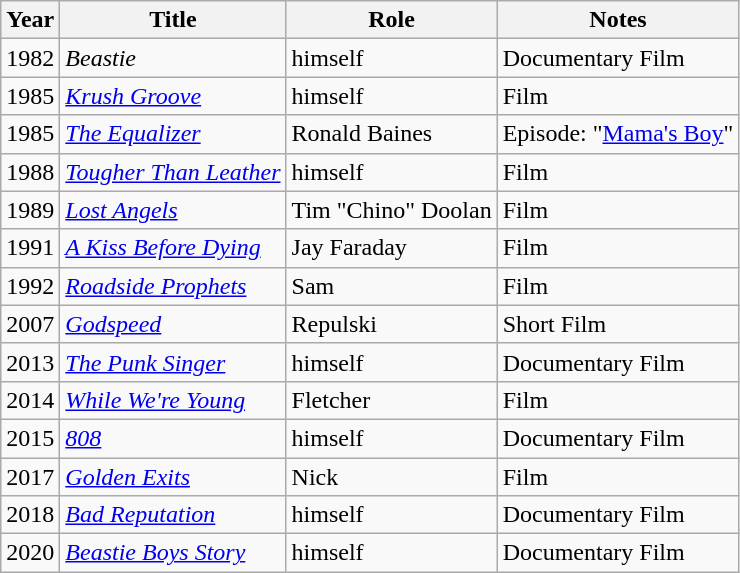<table class="wikitable sortable">
<tr>
<th>Year</th>
<th>Title</th>
<th>Role</th>
<th>Notes</th>
</tr>
<tr>
<td>1982</td>
<td><em>Beastie</em></td>
<td>himself</td>
<td>Documentary Film</td>
</tr>
<tr>
<td>1985</td>
<td><em><a href='#'>Krush Groove</a></em></td>
<td>himself</td>
<td>Film</td>
</tr>
<tr>
<td>1985</td>
<td><em><a href='#'>The Equalizer</a></em></td>
<td>Ronald Baines</td>
<td>Episode: "<a href='#'>Mama's Boy</a>"</td>
</tr>
<tr>
<td>1988</td>
<td><em><a href='#'>Tougher Than Leather</a></em></td>
<td>himself</td>
<td>Film</td>
</tr>
<tr>
<td>1989</td>
<td><em><a href='#'>Lost Angels</a></em></td>
<td>Tim "Chino" Doolan</td>
<td>Film</td>
</tr>
<tr>
<td>1991</td>
<td><em><a href='#'>A Kiss Before Dying</a></em></td>
<td>Jay Faraday</td>
<td>Film</td>
</tr>
<tr>
<td>1992</td>
<td><em><a href='#'>Roadside Prophets</a></em></td>
<td>Sam</td>
<td>Film</td>
</tr>
<tr>
<td>2007</td>
<td><em><a href='#'>Godspeed</a></em></td>
<td>Repulski</td>
<td>Short Film</td>
</tr>
<tr>
<td>2013</td>
<td><em><a href='#'>The Punk Singer</a></em></td>
<td>himself</td>
<td>Documentary Film</td>
</tr>
<tr>
<td>2014</td>
<td><em><a href='#'>While We're Young</a></em></td>
<td>Fletcher</td>
<td>Film</td>
</tr>
<tr>
<td>2015</td>
<td><em><a href='#'>808</a></em></td>
<td>himself</td>
<td>Documentary Film</td>
</tr>
<tr>
<td>2017</td>
<td><em><a href='#'>Golden Exits</a></em></td>
<td>Nick</td>
<td>Film</td>
</tr>
<tr>
<td>2018</td>
<td><em><a href='#'>Bad Reputation</a></em></td>
<td>himself</td>
<td>Documentary Film</td>
</tr>
<tr>
<td>2020</td>
<td><em><a href='#'>Beastie Boys Story</a></em></td>
<td>himself</td>
<td>Documentary Film</td>
</tr>
</table>
